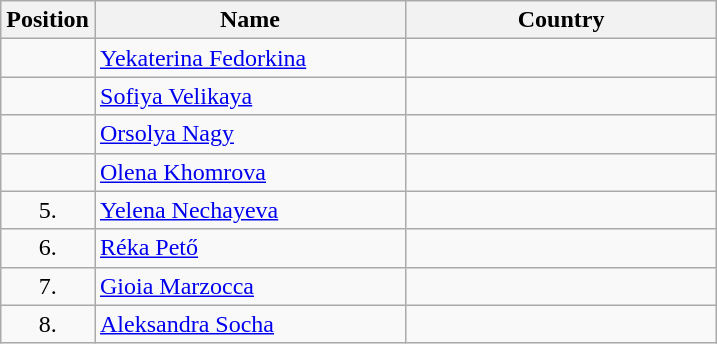<table class="wikitable">
<tr>
<th width="20">Position</th>
<th width="200">Name</th>
<th width="200">Country</th>
</tr>
<tr>
<td align="center"></td>
<td><a href='#'>Yekaterina Fedorkina</a></td>
<td></td>
</tr>
<tr>
<td align="center"></td>
<td><a href='#'>Sofiya Velikaya</a></td>
<td></td>
</tr>
<tr>
<td align="center"></td>
<td><a href='#'>Orsolya Nagy</a></td>
<td></td>
</tr>
<tr>
<td align="center"></td>
<td><a href='#'>Olena Khomrova</a></td>
<td></td>
</tr>
<tr>
<td align="center">5.</td>
<td><a href='#'>Yelena Nechayeva</a></td>
<td></td>
</tr>
<tr>
<td align="center">6.</td>
<td><a href='#'>Réka Pető</a></td>
<td></td>
</tr>
<tr>
<td align="center">7.</td>
<td><a href='#'>Gioia Marzocca</a></td>
<td></td>
</tr>
<tr>
<td align="center">8.</td>
<td><a href='#'>Aleksandra Socha</a></td>
<td></td>
</tr>
</table>
